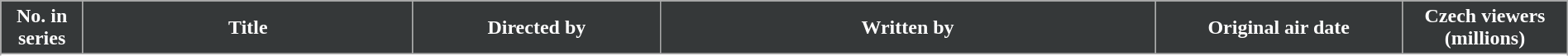<table class="wikitable plainrowheaders" style="width: 100%; margin-right: 0;">
<tr>
<th scope=col style="background: #353839; color: #fff; text-align:center;" width=5%>No. in<br>series</th>
<th scope=col style="background: #353839; color: #fff; text-align:center;" width=20%>Title</th>
<th scope=col style="background: #353839; color: #fff; text-align:center;" width=15%>Directed by</th>
<th scope=col style="background: #353839; color: #fff; text-align:center;" width=30%>Written by</th>
<th scope=col style="background: #353839; color: #fff; text-align:center;" width=15%>Original air date</th>
<th scope=col style="background: #353839; color: #fff; text-align:center;" width=10%>Czech viewers<br>(millions)</th>
</tr>
<tr>
</tr>
<tr>
</tr>
</table>
